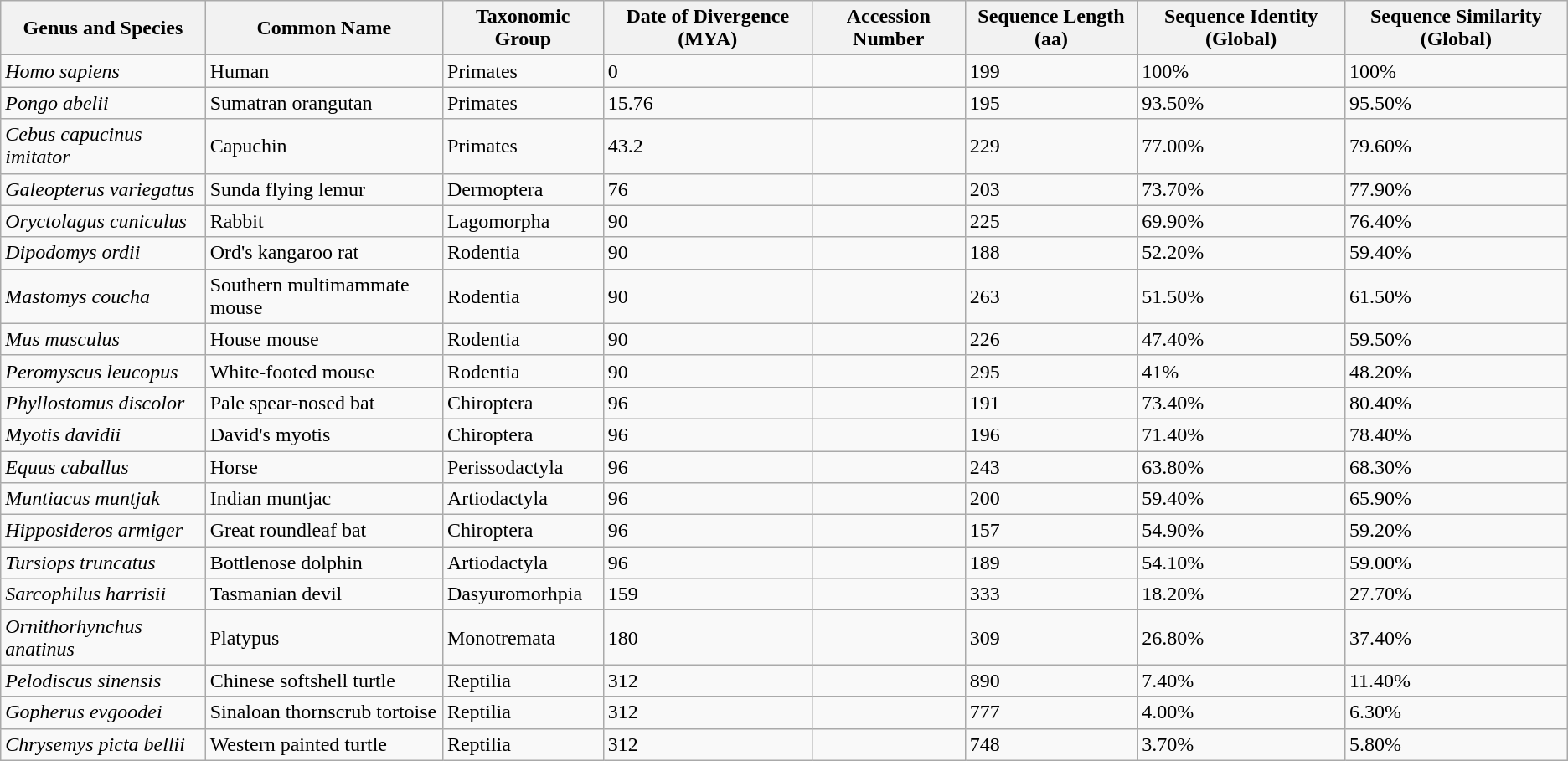<table class="wikitable">
<tr>
<th>Genus and Species</th>
<th>Common Name</th>
<th>Taxonomic Group</th>
<th>Date of Divergence (MYA)</th>
<th>Accession Number</th>
<th>Sequence Length (aa)</th>
<th>Sequence Identity (Global)</th>
<th>Sequence Similarity (Global)</th>
</tr>
<tr>
<td><em>Homo sapiens</em></td>
<td>Human</td>
<td>Primates</td>
<td>0</td>
<td></td>
<td>199</td>
<td>100%</td>
<td>100%</td>
</tr>
<tr>
<td><em>Pongo abelii</em></td>
<td>Sumatran orangutan</td>
<td>Primates</td>
<td>15.76</td>
<td></td>
<td>195</td>
<td>93.50%</td>
<td>95.50%</td>
</tr>
<tr>
<td><em>Cebus capucinus imitator</em></td>
<td>Capuchin</td>
<td>Primates</td>
<td>43.2</td>
<td></td>
<td>229</td>
<td>77.00%</td>
<td>79.60%</td>
</tr>
<tr>
<td><em>Galeopterus variegatus</em></td>
<td>Sunda flying lemur</td>
<td>Dermoptera</td>
<td>76</td>
<td></td>
<td>203</td>
<td>73.70%</td>
<td>77.90%</td>
</tr>
<tr>
<td><em>Oryctolagus cuniculus</em></td>
<td>Rabbit</td>
<td>Lagomorpha</td>
<td>90</td>
<td></td>
<td>225</td>
<td>69.90%</td>
<td>76.40%</td>
</tr>
<tr>
<td><em>Dipodomys ordii</em></td>
<td>Ord's kangaroo rat</td>
<td>Rodentia</td>
<td>90</td>
<td></td>
<td>188</td>
<td>52.20%</td>
<td>59.40%</td>
</tr>
<tr>
<td><em>Mastomys coucha</em></td>
<td>Southern multimammate mouse</td>
<td>Rodentia</td>
<td>90</td>
<td></td>
<td>263</td>
<td>51.50%</td>
<td>61.50%</td>
</tr>
<tr>
<td><em>Mus musculus</em></td>
<td>House mouse</td>
<td>Rodentia</td>
<td>90</td>
<td></td>
<td>226</td>
<td>47.40%</td>
<td>59.50%</td>
</tr>
<tr>
<td><em>Peromyscus leucopus</em></td>
<td>White-footed mouse</td>
<td>Rodentia</td>
<td>90</td>
<td></td>
<td>295</td>
<td>41%</td>
<td>48.20%</td>
</tr>
<tr>
<td><em>Phyllostomus discolor</em></td>
<td>Pale spear-nosed bat</td>
<td>Chiroptera</td>
<td>96</td>
<td></td>
<td>191</td>
<td>73.40%</td>
<td>80.40%</td>
</tr>
<tr>
<td><em>Myotis davidii</em></td>
<td>David's myotis</td>
<td>Chiroptera</td>
<td>96</td>
<td></td>
<td>196</td>
<td>71.40%</td>
<td>78.40%</td>
</tr>
<tr>
<td><em>Equus caballus</em></td>
<td>Horse</td>
<td>Perissodactyla</td>
<td>96</td>
<td></td>
<td>243</td>
<td>63.80%</td>
<td>68.30%</td>
</tr>
<tr>
<td><em>Muntiacus muntjak</em></td>
<td>Indian muntjac</td>
<td>Artiodactyla</td>
<td>96</td>
<td></td>
<td>200</td>
<td>59.40%</td>
<td>65.90%</td>
</tr>
<tr>
<td><em>Hipposideros armiger</em></td>
<td>Great roundleaf bat</td>
<td>Chiroptera</td>
<td>96</td>
<td></td>
<td>157</td>
<td>54.90%</td>
<td>59.20%</td>
</tr>
<tr>
<td><em>Tursiops truncatus</em></td>
<td>Bottlenose dolphin</td>
<td>Artiodactyla</td>
<td>96</td>
<td></td>
<td>189</td>
<td>54.10%</td>
<td>59.00%</td>
</tr>
<tr>
<td><em>Sarcophilus harrisii</em></td>
<td>Tasmanian devil</td>
<td>Dasyuromorhpia</td>
<td>159</td>
<td></td>
<td>333</td>
<td>18.20%</td>
<td>27.70%</td>
</tr>
<tr>
<td><em>Ornithorhynchus anatinus</em></td>
<td>Platypus</td>
<td>Monotremata</td>
<td>180</td>
<td></td>
<td>309</td>
<td>26.80%</td>
<td>37.40%</td>
</tr>
<tr>
<td><em>Pelodiscus sinensis</em></td>
<td>Chinese softshell turtle</td>
<td>Reptilia</td>
<td>312</td>
<td></td>
<td>890</td>
<td>7.40%</td>
<td>11.40%</td>
</tr>
<tr>
<td><em>Gopherus evgoodei</em></td>
<td>Sinaloan thornscrub tortoise</td>
<td>Reptilia</td>
<td>312</td>
<td></td>
<td>777</td>
<td>4.00%</td>
<td>6.30%</td>
</tr>
<tr>
<td><em>Chrysemys picta bellii</em></td>
<td>Western painted turtle</td>
<td>Reptilia</td>
<td>312</td>
<td></td>
<td>748</td>
<td>3.70%</td>
<td>5.80%</td>
</tr>
</table>
